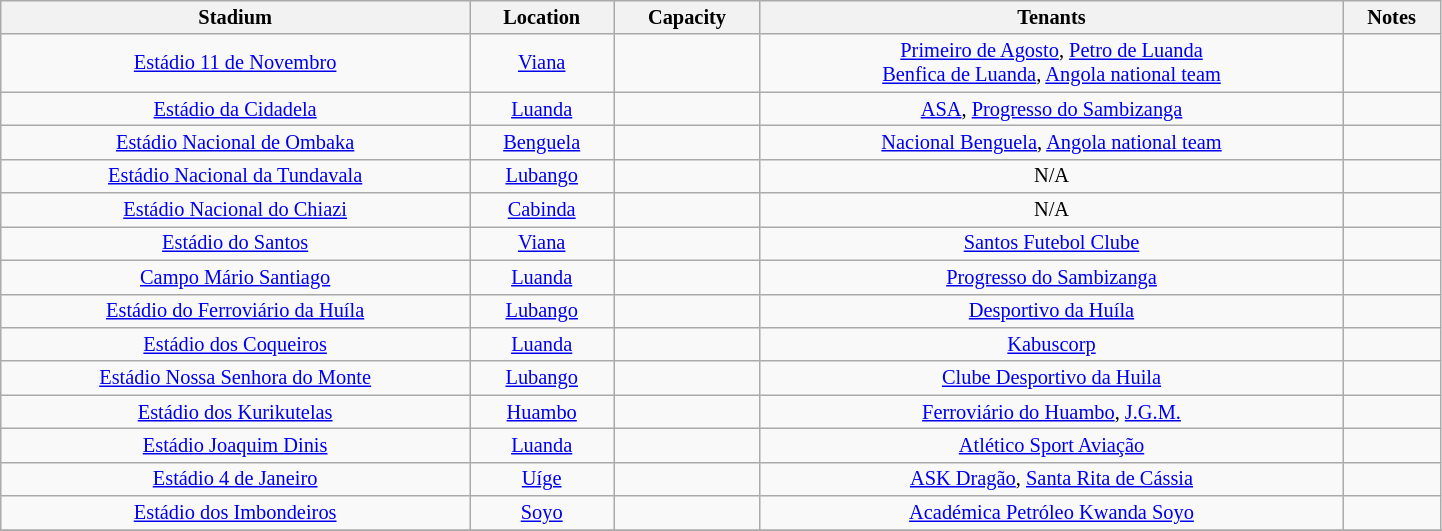<table class="wikitable sortable" style="width:76%; text-align:center; background:#f9f9f9; font-size:85%;">
<tr>
<th>Stadium</th>
<th>Location</th>
<th>Capacity</th>
<th>Tenants</th>
<th>Notes</th>
</tr>
<tr>
<td><a href='#'>Estádio 11 de Novembro</a></td>
<td style="text-align:center;"><a href='#'>Viana</a></td>
<td style="text-align:center;"></td>
<td><a href='#'>Primeiro de Agosto</a>, <a href='#'>Petro de Luanda</a><br><a href='#'>Benfica de Luanda</a>, <a href='#'>Angola national team</a></td>
<td></td>
</tr>
<tr>
<td><a href='#'>Estádio da Cidadela</a></td>
<td style="text-align:center;"><a href='#'>Luanda</a></td>
<td style="text-align:center;"></td>
<td><a href='#'>ASA</a>, <a href='#'>Progresso do Sambizanga</a></td>
<td></td>
</tr>
<tr>
<td><a href='#'>Estádio Nacional de Ombaka</a></td>
<td style="text-align:center;"><a href='#'>Benguela</a></td>
<td style="text-align:center;"></td>
<td><a href='#'>Nacional Benguela</a>, <a href='#'>Angola national team</a></td>
<td></td>
</tr>
<tr>
<td><a href='#'>Estádio Nacional da Tundavala</a></td>
<td style="text-align:center;"><a href='#'>Lubango</a></td>
<td style="text-align:center;"></td>
<td>N/A</td>
<td></td>
</tr>
<tr>
<td><a href='#'>Estádio Nacional do Chiazi</a></td>
<td style="text-align:center;"><a href='#'>Cabinda</a></td>
<td style="text-align:center;"></td>
<td>N/A</td>
<td></td>
</tr>
<tr>
<td><a href='#'>Estádio do Santos</a></td>
<td style="text-align:center;"><a href='#'>Viana</a></td>
<td style="text-align:center;"></td>
<td><a href='#'>Santos Futebol Clube</a></td>
<td></td>
</tr>
<tr>
<td><a href='#'>Campo Mário Santiago</a></td>
<td style="text-align:center;"><a href='#'>Luanda</a></td>
<td style="text-align:center;"></td>
<td><a href='#'>Progresso do Sambizanga</a></td>
<td></td>
</tr>
<tr>
<td><a href='#'>Estádio do Ferroviário da Huíla</a></td>
<td style="text-align:center;"><a href='#'>Lubango</a></td>
<td style="text-align:center;"></td>
<td><a href='#'>Desportivo da Huíla</a></td>
<td></td>
</tr>
<tr>
<td><a href='#'>Estádio dos Coqueiros</a></td>
<td style="text-align:center;"><a href='#'>Luanda</a></td>
<td style="text-align:center;"></td>
<td><a href='#'>Kabuscorp</a></td>
<td></td>
</tr>
<tr>
<td><a href='#'>Estádio Nossa Senhora do Monte</a></td>
<td style="text-align:center;"><a href='#'>Lubango</a></td>
<td style="text-align:center;"></td>
<td><a href='#'>Clube Desportivo da Huila</a></td>
<td></td>
</tr>
<tr>
<td><a href='#'>Estádio dos Kurikutelas</a></td>
<td style="text-align:center;"><a href='#'>Huambo</a></td>
<td style="text-align:center;"></td>
<td><a href='#'>Ferroviário do Huambo</a>, <a href='#'>J.G.M.</a></td>
<td></td>
</tr>
<tr>
<td><a href='#'>Estádio Joaquim Dinis</a></td>
<td style="text-align:center;"><a href='#'>Luanda</a></td>
<td style="text-align:center;"></td>
<td><a href='#'>Atlético Sport Aviação</a></td>
<td></td>
</tr>
<tr>
<td><a href='#'>Estádio 4 de Janeiro</a></td>
<td style="text-align:center;"><a href='#'>Uíge</a></td>
<td style="text-align:center;"></td>
<td><a href='#'>ASK Dragão</a>, <a href='#'>Santa Rita de Cássia</a></td>
<td></td>
</tr>
<tr>
<td><a href='#'>Estádio dos Imbondeiros</a></td>
<td style="text-align:center;"><a href='#'>Soyo</a></td>
<td style="text-align:center;"></td>
<td><a href='#'>Académica Petróleo Kwanda Soyo</a></td>
<td></td>
</tr>
<tr>
</tr>
</table>
